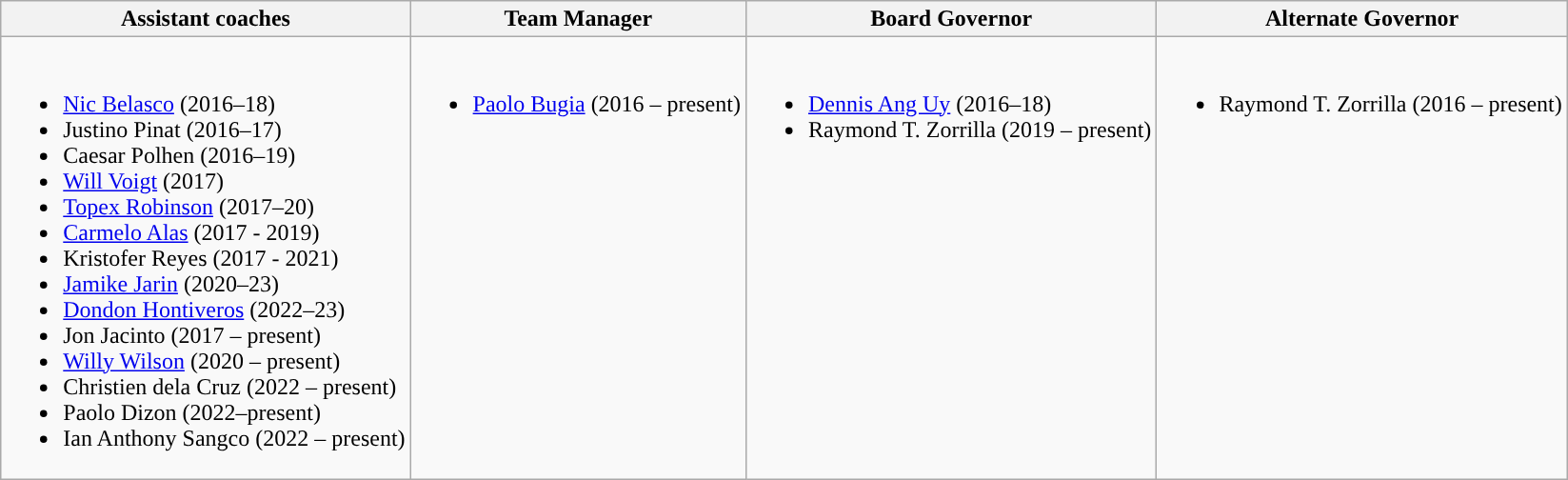<table class=wikitable>
<tr>
<th>Assistant coaches</th>
<th>Team Manager</th>
<th>Board Governor</th>
<th>Alternate Governor</th>
</tr>
<tr>
<td valign="top"><br><ul><li><a href='#'>Nic Belasco</a> (2016–18)</li><li>Justino Pinat (2016–17)</li><li>Caesar Polhen (2016–19)</li><li><a href='#'>Will Voigt</a> (2017)</li><li><a href='#'>Topex Robinson</a> (2017–20)</li><li><a href='#'>Carmelo Alas</a> (2017 - 2019)</li><li>Kristofer Reyes (2017 - 2021)</li><li><a href='#'>Jamike Jarin</a> (2020–23)</li><li><a href='#'>Dondon Hontiveros</a> (2022–23)</li><li>Jon Jacinto (2017 – present)</li><li><a href='#'>Willy Wilson</a> (2020 – present)</li><li>Christien dela Cruz (2022 – present)</li><li>Paolo Dizon (2022–present)</li><li>Ian Anthony Sangco (2022 – present)</li></ul></td>
<td valign="top"><br><ul><li><a href='#'>Paolo Bugia</a> (2016 – present)</li></ul></td>
<td valign="top"><br><ul><li><a href='#'>Dennis Ang Uy</a> (2016–18)</li><li>Raymond T. Zorrilla (2019 – present)</li></ul></td>
<td valign="top"><br><ul><li>Raymond T. Zorrilla (2016 – present)</li></ul></td>
</tr>
</table>
